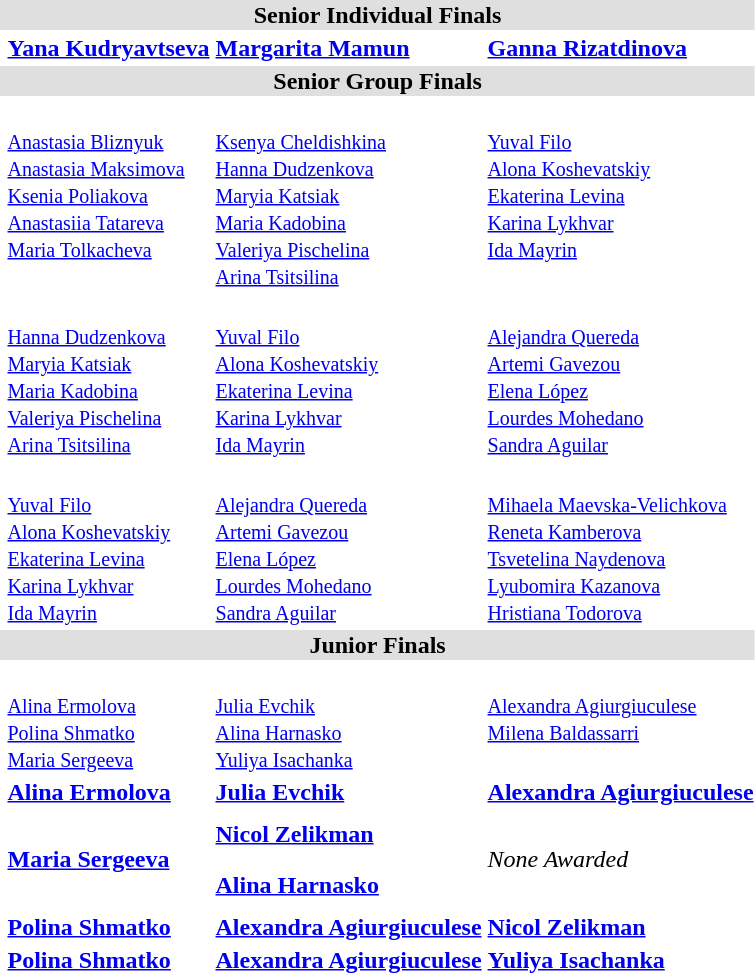<table>
<tr bgcolor="DFDFDF">
<td colspan="4" align="center"><strong>Senior Individual Finals </strong></td>
</tr>
<tr>
<th scope=row style="text-align:left"><br></th>
<td><strong><a href='#'>Yana Kudryavtseva</a></strong><br><small></small></td>
<td><strong><a href='#'>Margarita Mamun</a></strong><br><small></small></td>
<td><strong><a href='#'>Ganna Rizatdinova</a></strong><br><small></small></td>
</tr>
<tr bgcolor="DFDFDF">
<td colspan="4" align="center"><strong>Senior Group Finals</strong></td>
</tr>
<tr>
<th scope=row style="text-align:left"><br></th>
<td valign="top"><strong></strong><br><small><a href='#'>Anastasia Bliznyuk</a><br><a href='#'>Anastasia Maksimova</a><br><a href='#'>Ksenia Poliakova</a><br><a href='#'>Anastasiia Tatareva</a><br><a href='#'>Maria Tolkacheva</a></small></td>
<td valign="top"><strong></strong><br><small><a href='#'>Ksenya Cheldishkina</a><br><a href='#'>Hanna Dudzenkova</a><br><a href='#'>Maryia Katsiak</a><br><a href='#'>Maria Kadobina</a><br><a href='#'>Valeriya Pischelina</a><br><a href='#'>Arina Tsitsilina</a></small></td>
<td valign="top"><strong></strong><br><small><a href='#'>Yuval Filo</a><br><a href='#'>Alona Koshevatskiy</a><br><a href='#'>Ekaterina Levina</a><br><a href='#'>Karina Lykhvar</a><br><a href='#'>Ida Mayrin</a></small></td>
</tr>
<tr>
<th scope=row style="text-align:left"><br></th>
<td valign="top"><strong></strong><br><small><a href='#'>Hanna Dudzenkova</a><br><a href='#'>Maryia Katsiak</a><br><a href='#'>Maria Kadobina</a><br><a href='#'>Valeriya Pischelina</a><br><a href='#'>Arina Tsitsilina</a></small></td>
<td valign="top"><strong></strong><br><small><a href='#'>Yuval Filo</a><br><a href='#'>Alona Koshevatskiy</a><br><a href='#'>Ekaterina Levina</a><br><a href='#'>Karina Lykhvar</a><br><a href='#'>Ida Mayrin</a></small></td>
<td valign="top"><strong></strong><br><small><a href='#'>Alejandra Quereda</a><br><a href='#'>Artemi Gavezou</a><br><a href='#'>Elena López</a><br><a href='#'>Lourdes Mohedano</a><br><a href='#'>Sandra Aguilar</a></small></td>
</tr>
<tr>
<th scope=row style="text-align:left"><br></th>
<td valign="top"><strong></strong><br><small><a href='#'>Yuval Filo</a><br><a href='#'>Alona Koshevatskiy</a><br><a href='#'>Ekaterina Levina</a><br><a href='#'>Karina Lykhvar</a><br><a href='#'>Ida Mayrin</a></small></td>
<td valign="top"><strong></strong><br><small><a href='#'>Alejandra Quereda</a><br><a href='#'>Artemi Gavezou</a><br><a href='#'>Elena López</a><br><a href='#'>Lourdes Mohedano</a><br><a href='#'>Sandra Aguilar</a></small></td>
<td valign="top"><strong></strong><br><small><a href='#'>Mihaela Maevska-Velichkova</a><br><a href='#'>Reneta Kamberova</a><br><a href='#'>Tsvetelina Naydenova</a><br><a href='#'>Lyubomira Kazanova</a><br><a href='#'>Hristiana Todorova</a></small></td>
</tr>
<tr bgcolor="DFDFDF">
<td colspan="4" align="center"><strong>Junior Finals</strong></td>
</tr>
<tr>
<th scope=row style="text-align:left"><br></th>
<td valign="top"><strong></strong><br><small><a href='#'>Alina Ermolova</a><br><a href='#'>Polina Shmatko</a><br><a href='#'>Maria Sergeeva</a></small></td>
<td valign="top"><strong></strong><br><small><a href='#'>Julia Evchik</a><br><a href='#'>Alina Harnasko</a><br><a href='#'>Yuliya Isachanka</a></small></td>
<td valign="top"><strong></strong><br><small><a href='#'>Alexandra Agiurgiuculese</a><br><a href='#'>Milena Baldassarri</a></small></td>
</tr>
<tr>
<th scope=row style="text-align:left"><br></th>
<td><strong><a href='#'>Alina Ermolova</a></strong><br><small></small></td>
<td><strong><a href='#'>Julia Evchik</a></strong><br><small></small></td>
<td><strong><a href='#'>Alexandra Agiurgiuculese</a></strong><br><small></small></td>
</tr>
<tr>
<th rowspan=2 scope=row style="text-align:left"><br></th>
<td rowspan=2 style="height:30px;"><strong><a href='#'>Maria Sergeeva</a></strong><br><small></small></td>
<td style="height:30px;"><strong><a href='#'>Nicol Zelikman</a></strong><br><small></small></td>
<td rowspan=2 style="height:30px;" font-size:95%" style=color:#8c93b0><em>None Awarded</em></td>
</tr>
<tr>
<td style="height:30px;"><strong><a href='#'>Alina Harnasko</a></strong><br><small></small></td>
</tr>
<tr>
<th scope=row style="text-align:left"><br></th>
<td><strong><a href='#'>Polina Shmatko</a></strong><br><small></small></td>
<td><strong><a href='#'>Alexandra Agiurgiuculese</a></strong><br><small></small></td>
<td><strong><a href='#'>Nicol Zelikman</a></strong><br><small></small></td>
</tr>
<tr>
<th scope=row style="text-align:left"><br></th>
<td><strong><a href='#'>Polina Shmatko</a></strong><br><small></small></td>
<td><strong><a href='#'>Alexandra Agiurgiuculese</a></strong><br><small></small></td>
<td><strong><a href='#'>Yuliya Isachanka</a></strong><br><small></small></td>
</tr>
</table>
